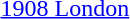<table>
<tr>
<td><a href='#'>1908 London</a><br></td>
<td></td>
<td></td>
<td></td>
</tr>
</table>
